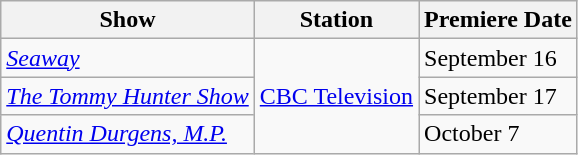<table class="wikitable">
<tr>
<th>Show</th>
<th>Station</th>
<th>Premiere Date</th>
</tr>
<tr>
<td><em><a href='#'>Seaway</a></em></td>
<td rowspan="3"><a href='#'>CBC Television</a></td>
<td>September 16</td>
</tr>
<tr>
<td><em><a href='#'>The Tommy Hunter Show</a></em></td>
<td>September 17</td>
</tr>
<tr>
<td><em><a href='#'>Quentin Durgens, M.P.</a></em></td>
<td>October 7</td>
</tr>
</table>
